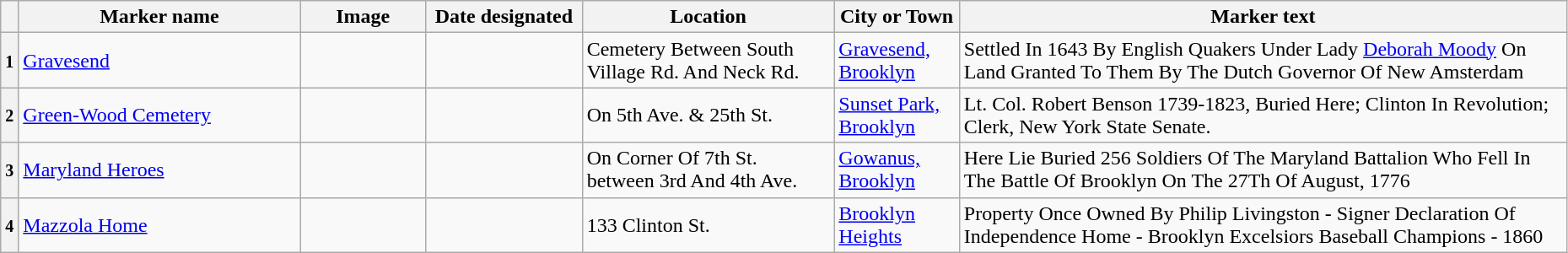<table class="wikitable sortable" style="width:98%">
<tr>
<th></th>
<th width = 18% ><strong>Marker name</strong></th>
<th width = 8% class="unsortable" ><strong>Image</strong></th>
<th width = 10% ><strong>Date designated</strong></th>
<th><strong>Location</strong></th>
<th width = 8% ><strong>City or Town</strong></th>
<th class="unsortable" ><strong>Marker text</strong></th>
</tr>
<tr ->
<th><small>1</small></th>
<td><a href='#'>Gravesend</a></td>
<td></td>
<td></td>
<td>Cemetery Between South Village Rd. And Neck Rd.</td>
<td><a href='#'>Gravesend, Brooklyn</a></td>
<td>Settled In 1643 By English Quakers Under Lady <a href='#'>Deborah Moody</a> On Land Granted To Them By The Dutch Governor Of New Amsterdam</td>
</tr>
<tr ->
<th><small>2</small></th>
<td><a href='#'>Green-Wood Cemetery</a></td>
<td></td>
<td></td>
<td>On 5th Ave. & 25th St.</td>
<td><a href='#'>Sunset Park, Brooklyn</a></td>
<td>Lt. Col. Robert Benson 1739-1823, Buried Here; Clinton In Revolution; Clerk, New York State Senate.</td>
</tr>
<tr ->
<th><small>3</small></th>
<td><a href='#'>Maryland Heroes</a></td>
<td></td>
<td></td>
<td>On Corner Of 7th St. between 3rd And 4th Ave.</td>
<td><a href='#'>Gowanus, Brooklyn</a></td>
<td>Here Lie Buried 256 Soldiers Of The Maryland Battalion Who Fell In The Battle Of Brooklyn On The 27Th Of August, 1776</td>
</tr>
<tr ->
<th><small>4</small></th>
<td><a href='#'>Mazzola Home</a></td>
<td></td>
<td></td>
<td>133 Clinton St.</td>
<td><a href='#'>Brooklyn Heights</a></td>
<td>Property Once Owned By Philip Livingston - Signer Declaration Of Independence Home - Brooklyn Excelsiors Baseball Champions - 1860</td>
</tr>
</table>
